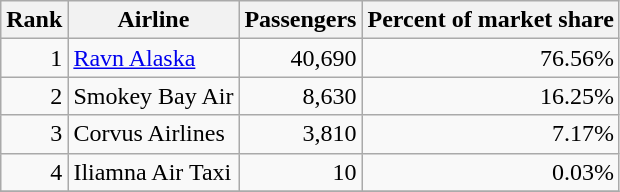<table class="wikitable">
<tr>
<th>Rank</th>
<th>Airline</th>
<th>Passengers</th>
<th>Percent of market share</th>
</tr>
<tr>
<td align=right>1</td>
<td><a href='#'>Ravn Alaska</a> </td>
<td align=right>40,690</td>
<td align=right>76.56%</td>
</tr>
<tr>
<td align=right>2</td>
<td>Smokey Bay Air</td>
<td align=right>8,630</td>
<td align=right>16.25%</td>
</tr>
<tr>
<td align=right>3</td>
<td>Corvus Airlines </td>
<td align=right>3,810</td>
<td align=right>7.17%</td>
</tr>
<tr>
<td align=right>4</td>
<td>Iliamna Air Taxi</td>
<td align=right>10</td>
<td align=right>0.03%</td>
</tr>
<tr>
</tr>
</table>
